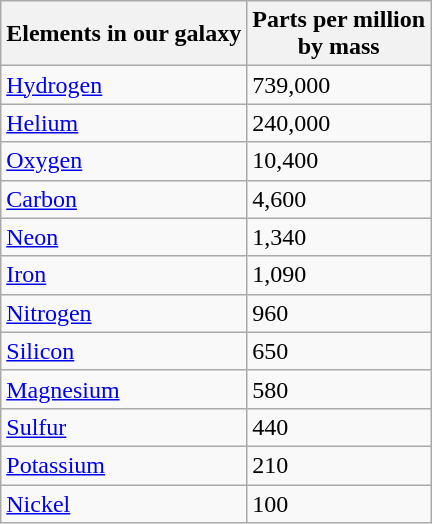<table class="wikitable">
<tr>
<th>Elements in our galaxy</th>
<th>Parts per million<br>by mass</th>
</tr>
<tr>
<td><a href='#'>Hydrogen</a></td>
<td>739,000</td>
</tr>
<tr>
<td><a href='#'>Helium</a></td>
<td>240,000</td>
</tr>
<tr>
<td><a href='#'>Oxygen</a></td>
<td>10,400</td>
</tr>
<tr>
<td><a href='#'>Carbon</a></td>
<td>4,600</td>
</tr>
<tr>
<td><a href='#'>Neon</a></td>
<td>1,340</td>
</tr>
<tr>
<td><a href='#'>Iron</a></td>
<td>1,090</td>
</tr>
<tr>
<td><a href='#'>Nitrogen</a></td>
<td>960</td>
</tr>
<tr>
<td><a href='#'>Silicon</a></td>
<td>650</td>
</tr>
<tr>
<td><a href='#'>Magnesium</a></td>
<td>580</td>
</tr>
<tr>
<td><a href='#'>Sulfur</a></td>
<td>440</td>
</tr>
<tr>
<td><a href='#'>Potassium</a></td>
<td>210</td>
</tr>
<tr>
<td><a href='#'>Nickel</a></td>
<td>100</td>
</tr>
</table>
